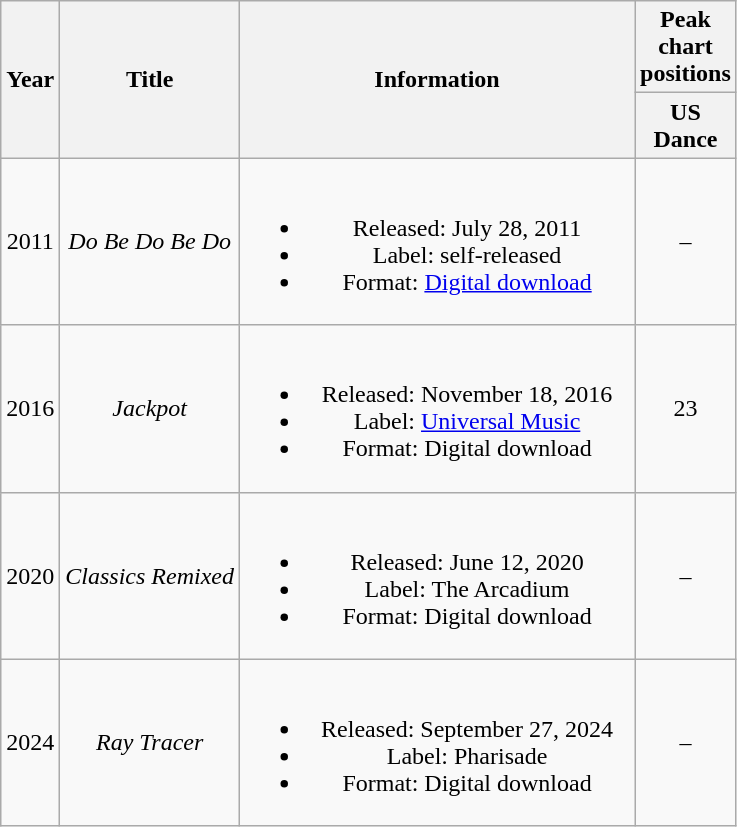<table class="wikitable plainrowheaders" style="text-align:center;">
<tr>
<th scope="col" rowspan="2">Year</th>
<th scope="col" rowspan="2">Title</th>
<th scope="col" style="width:16em;" rowspan="2">Information</th>
<th scope="col" style="width:2em;">Peak chart positions</th>
</tr>
<tr>
<th>US Dance</th>
</tr>
<tr>
<td>2011</td>
<td><em>Do Be Do Be Do</em></td>
<td><br><ul><li>Released: July 28, 2011</li><li>Label: self-released</li><li>Format: <a href='#'>Digital download</a></li></ul></td>
<td>–</td>
</tr>
<tr>
<td>2016</td>
<td><em>Jackpot</em></td>
<td><br><ul><li>Released: November 18, 2016</li><li>Label: <a href='#'>Universal Music</a></li><li>Format: Digital download</li></ul></td>
<td>23</td>
</tr>
<tr>
<td>2020</td>
<td><em>Classics Remixed</em></td>
<td><br><ul><li>Released: June 12, 2020</li><li>Label: The Arcadium</li><li>Format: Digital download</li></ul></td>
<td>–</td>
</tr>
<tr>
<td>2024</td>
<td><em>Ray Tracer</em></td>
<td><br><ul><li>Released: September 27, 2024</li><li>Label: Pharisade</li><li>Format: Digital download</li></ul></td>
<td>–</td>
</tr>
</table>
